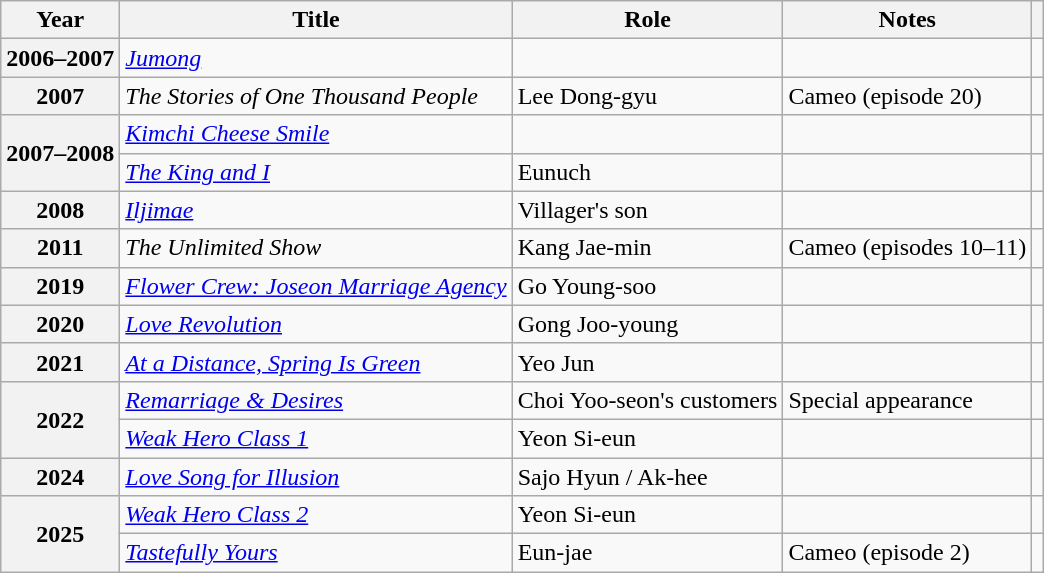<table class="wikitable plainrowheaders">
<tr>
<th scope="col">Year</th>
<th scope="col">Title</th>
<th scope="col">Role</th>
<th scope="col">Notes</th>
<th scope="col" class="unsortable"></th>
</tr>
<tr>
<th scope="row">2006–2007</th>
<td><em><a href='#'>Jumong</a></em></td>
<td></td>
<td></td>
<td style="text-align:center"></td>
</tr>
<tr>
<th scope="row">2007</th>
<td><em>The Stories of One Thousand People</em></td>
<td>Lee Dong-gyu</td>
<td>Cameo (episode 20)</td>
<td style="text-align:center"></td>
</tr>
<tr>
<th scope="row" rowspan="2">2007–2008</th>
<td><em><a href='#'>Kimchi Cheese Smile</a></em></td>
<td></td>
<td></td>
<td style="text-align:center"></td>
</tr>
<tr>
<td><em><a href='#'>The King and I</a></em></td>
<td>Eunuch</td>
<td></td>
<td style="text-align:center"></td>
</tr>
<tr>
<th scope="row">2008</th>
<td><em><a href='#'>Iljimae</a></em></td>
<td>Villager's son</td>
<td></td>
<td style="text-align:center"></td>
</tr>
<tr>
<th scope="row">2011</th>
<td><em>The Unlimited Show</em></td>
<td>Kang Jae-min</td>
<td>Cameo (episodes 10–11)</td>
<td style="text-align:center"></td>
</tr>
<tr>
<th scope="row">2019</th>
<td><em><a href='#'>Flower Crew: Joseon Marriage Agency</a></em></td>
<td>Go Young-soo</td>
<td></td>
<td style="text-align:center"></td>
</tr>
<tr>
<th scope="row">2020</th>
<td><em><a href='#'>Love Revolution</a></em></td>
<td>Gong Joo-young</td>
<td></td>
<td style="text-align:center"></td>
</tr>
<tr>
<th scope="row">2021</th>
<td><em><a href='#'>At a Distance, Spring Is Green</a></em></td>
<td>Yeo Jun</td>
<td></td>
<td style="text-align:center"></td>
</tr>
<tr>
<th scope="row" rowspan="2">2022</th>
<td><em><a href='#'>Remarriage & Desires</a></em></td>
<td>Choi Yoo-seon's customers</td>
<td>Special appearance</td>
<td style="text-align:center"></td>
</tr>
<tr>
<td><em><a href='#'>Weak Hero Class 1</a></em></td>
<td>Yeon Si-eun</td>
<td></td>
<td style="text-align:center"></td>
</tr>
<tr>
<th scope="row">2024</th>
<td><em><a href='#'>Love Song for Illusion</a></em></td>
<td>Sajo Hyun / Ak-hee</td>
<td></td>
<td style="text-align:center"></td>
</tr>
<tr>
<th scope="row" rowspan="2">2025</th>
<td><em><a href='#'>Weak Hero Class 2</a></em></td>
<td>Yeon Si-eun</td>
<td></td>
<td></td>
</tr>
<tr>
<td><em><a href='#'>Tastefully Yours</a></em></td>
<td>Eun-jae</td>
<td>Cameo (episode 2)</td>
<td></td>
</tr>
</table>
